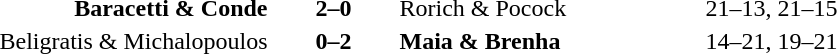<table>
<tr>
<th width=200></th>
<th width=80></th>
<th width=200></th>
<th width=220></th>
</tr>
<tr>
<td align=right><strong>Baracetti & Conde</strong></td>
<td align=center><strong>2–0</strong></td>
<td align=left>Rorich & Pocock</td>
<td>21–13, 21–15</td>
</tr>
<tr>
<td align=right>Beligratis & Michalopoulos</td>
<td align=center><strong>0–2</strong></td>
<td align=left><strong>Maia & Brenha</strong></td>
<td>14–21, 19–21</td>
</tr>
</table>
